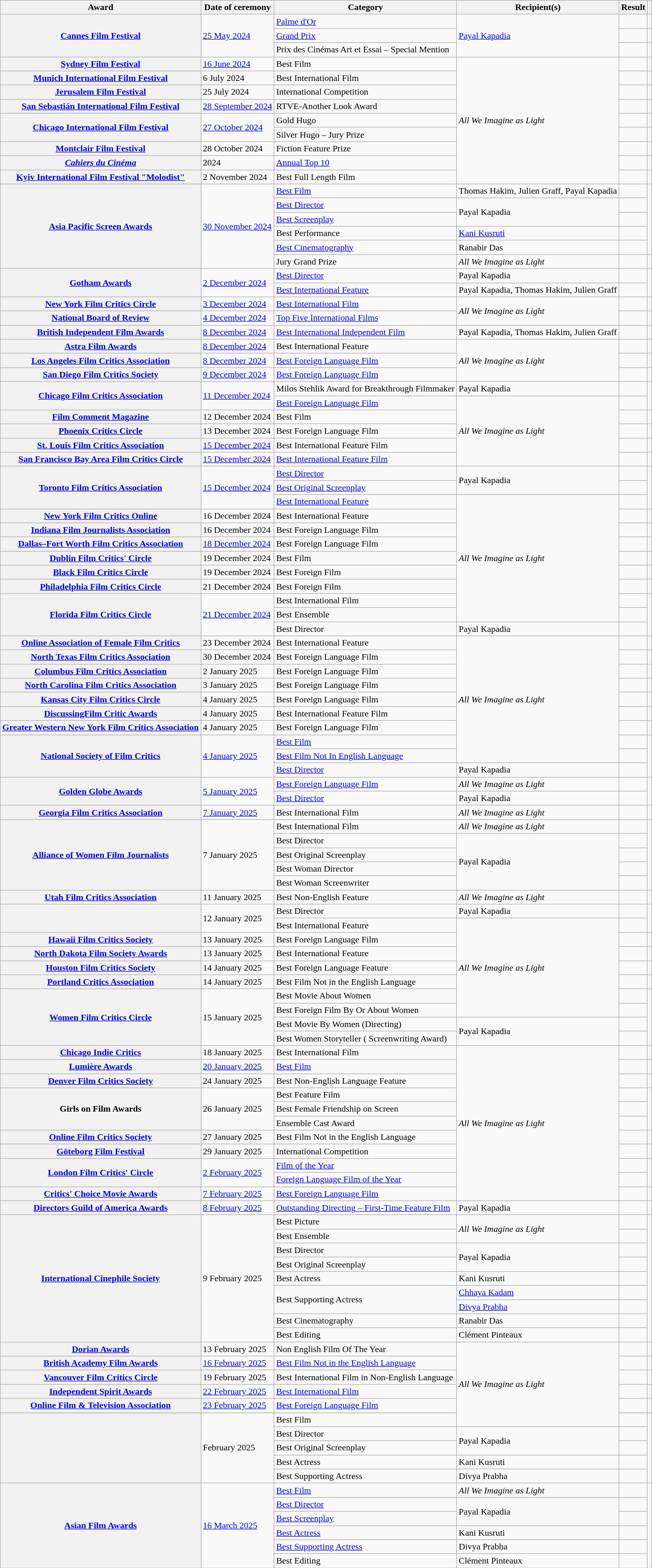<table class="wikitable sortable plainrowheaders">
<tr>
<th scope="col">Award</th>
<th scope="col">Date of ceremony</th>
<th scope="col">Category</th>
<th scope="col">Recipient(s)</th>
<th scope="col">Result</th>
<th scope="col" class="unsortable"></th>
</tr>
<tr>
<th rowspan="3" scope="row"><a href='#'>Cannes Film Festival</a></th>
<td rowspan="3"><a href='#'>25 May 2024</a></td>
<td><a href='#'>Palme d'Or</a></td>
<td rowspan="3"><a href='#'>Payal Kapadia</a></td>
<td></td>
<td align="center"></td>
</tr>
<tr>
<td><a href='#'>Grand Prix</a></td>
<td></td>
<td align="center"></td>
</tr>
<tr>
<td>Prix des Cinémas Art et Essai – Special Mention</td>
<td></td>
<td align="center"></td>
</tr>
<tr>
<th scope="row"><a href='#'>Sydney Film Festival</a></th>
<td><a href='#'>16 June 2024</a></td>
<td>Best Film</td>
<td rowspan="9"><em>All We Imagine as Light</em></td>
<td></td>
<td align="center"></td>
</tr>
<tr>
<th scope="row"><a href='#'>Munich International Film Festival</a></th>
<td>6 July 2024</td>
<td>Best International Film</td>
<td></td>
<td align="center"></td>
</tr>
<tr>
<th scope="row"><a href='#'>Jerusalem Film Festival</a></th>
<td>25 July 2024</td>
<td>International Competition</td>
<td></td>
<td align="center"></td>
</tr>
<tr>
<th scope="row"><a href='#'>San Sebastián International Film Festival</a></th>
<td><a href='#'>28 September 2024</a></td>
<td>RTVE-Another Look Award</td>
<td></td>
<td align="center"></td>
</tr>
<tr>
<th rowspan="2" scope="row"><a href='#'>Chicago International Film Festival</a></th>
<td rowspan="2"><a href='#'>27 October 2024</a></td>
<td>Gold Hugo</td>
<td></td>
<td align="center"></td>
</tr>
<tr>
<td>Silver Hugo – Jury Prize</td>
<td></td>
<td align="center"></td>
</tr>
<tr>
<th scope="row"><a href='#'>Montclair Film Festival</a></th>
<td>28 October 2024</td>
<td>Fiction Feature Prize</td>
<td></td>
<td align="center"></td>
</tr>
<tr>
<th scope="row"><em><a href='#'>Cahiers du Cinéma</a></em></th>
<td>2024</td>
<td><a href='#'>Annual Top 10</a></td>
<td></td>
<td align="center"></td>
</tr>
<tr>
<th scope="row"><a href='#'>Kyiv International Film Festival "Molodist"</a></th>
<td>2 November 2024</td>
<td>Best Full Length Film</td>
<td></td>
<td align="center"></td>
</tr>
<tr>
<th rowspan="6" scope="row"><a href='#'>Asia Pacific Screen Awards</a></th>
<td rowspan="6"><a href='#'>30 November 2024</a></td>
<td><a href='#'>Best Film</a></td>
<td>Thomas Hakim, Julien Graff, Payal Kapadia</td>
<td></td>
<td rowspan="5" align="center"></td>
</tr>
<tr>
<td><a href='#'>Best Director</a></td>
<td rowspan="2">Payal Kapadia</td>
<td></td>
</tr>
<tr>
<td><a href='#'>Best Screenplay</a></td>
<td></td>
</tr>
<tr>
<td>Best Performance</td>
<td><a href='#'>Kani Kusruti</a></td>
<td></td>
</tr>
<tr>
<td><a href='#'>Best Cinematography</a></td>
<td>Ranabir Das</td>
<td></td>
</tr>
<tr>
<td>Jury Grand Prize</td>
<td><em>All We Imagine as Light</em></td>
<td></td>
<td align="center"></td>
</tr>
<tr>
<th rowspan="2" scope="row"><a href='#'>Gotham Awards</a></th>
<td rowspan="2"><a href='#'>2 December 2024</a></td>
<td><a href='#'>Best Director</a></td>
<td>Payal Kapadia</td>
<td></td>
<td rowspan="2" align="center"><br></td>
</tr>
<tr>
<td><a href='#'>Best International Feature</a></td>
<td>Payal Kapadia, Thomas Hakim, Julien Graff</td>
<td></td>
</tr>
<tr>
<th scope="row"><a href='#'>New York Film Critics Circle</a></th>
<td><a href='#'>3 December 2024</a></td>
<td><a href='#'>Best International Film</a></td>
<td rowspan="2"><em>All We Imagine as Light</em></td>
<td></td>
<td align="center"></td>
</tr>
<tr>
<th scope="row"><a href='#'>National Board of Review</a></th>
<td><a href='#'>4 December 2024</a></td>
<td><a href='#'>Top Five International Films</a></td>
<td></td>
<td align="center"></td>
</tr>
<tr>
<th scope="row"><a href='#'>British Independent Film Awards</a></th>
<td><a href='#'>8 December 2024</a></td>
<td><a href='#'>Best International Independent Film</a></td>
<td>Payal Kapadia, Thomas Hakim, Julien Graff</td>
<td></td>
<td align="center"></td>
</tr>
<tr>
<th scope="row"><a href='#'>Astra Film Awards</a></th>
<td><a href='#'>8 December 2024</a></td>
<td>Best International Feature</td>
<td rowspan="3"><em>All We Imagine as Light</em></td>
<td></td>
<td align="center"></td>
</tr>
<tr>
<th scope="row"><a href='#'>Los Angeles Film Critics Association</a></th>
<td><a href='#'>8 December 2024</a></td>
<td><a href='#'>Best Foreign Language Film</a></td>
<td></td>
<td align="center"></td>
</tr>
<tr>
<th scope="row"><a href='#'>San Diego Film Critics Society</a></th>
<td><a href='#'>9 December 2024</a></td>
<td><a href='#'>Best Foreign Language Film</a></td>
<td></td>
<td style="text-align:center;"></td>
</tr>
<tr>
<th rowspan="2" scope="row"><a href='#'>Chicago Film Critics Association</a></th>
<td rowspan="2"><a href='#'>11 December 2024</a></td>
<td>Milos Stehlik Award for Breakthrough Filmmaker</td>
<td>Payal Kapadia</td>
<td></td>
<td rowspan="2" align="center"><br></td>
</tr>
<tr>
<td><a href='#'>Best Foreign Language Film</a></td>
<td rowspan="5"><em>All We Imagine as Light</em></td>
<td></td>
</tr>
<tr>
<th scope="row"><a href='#'>Film Comment Magazine</a></th>
<td>12 December 2024</td>
<td>Best Film</td>
<td></td>
<td style="text-align:center;"></td>
</tr>
<tr>
<th scope="row"><a href='#'>Phoenix Critics Circle</a></th>
<td>13 December 2024</td>
<td>Best Foreign Language Film</td>
<td></td>
<td align="center"></td>
</tr>
<tr>
<th scope="row"><a href='#'>St. Louis Film Critics Association</a></th>
<td><a href='#'>15 December 2024</a></td>
<td>Best International Feature Film</td>
<td></td>
<td style="text-align:center;"></td>
</tr>
<tr>
<th scope="row"><a href='#'>San Francisco Bay Area Film Critics Circle</a></th>
<td><a href='#'>15 December 2024</a></td>
<td><a href='#'>Best International Feature Film</a></td>
<td></td>
<td align="center"></td>
</tr>
<tr>
<th rowspan="3" scope="row"><a href='#'>Toronto Film Critics Association</a></th>
<td rowspan="3"><a href='#'>15 December 2024</a></td>
<td><a href='#'>Best Director</a></td>
<td rowspan="2">Payal Kapadia</td>
<td></td>
<td rowspan="3" style="text-align:center;"></td>
</tr>
<tr>
<td><a href='#'>Best Original Screenplay</a></td>
<td></td>
</tr>
<tr>
<td><a href='#'>Best International Feature</a></td>
<td rowspan="9"><em>All We Imagine as Light</em></td>
<td></td>
</tr>
<tr>
<th scope="row"><a href='#'>New York Film Critics Online</a></th>
<td>16 December 2024</td>
<td>Best International Feature</td>
<td></td>
<td align="center"></td>
</tr>
<tr>
<th scope="row"><a href='#'>Indiana Film Journalists Association </a></th>
<td>16 December 2024</td>
<td>Best Foreign Language Film</td>
<td></td>
<td align="center"></td>
</tr>
<tr>
<th scope="row"><a href='#'>Dallas–Fort Worth Film Critics Association</a></th>
<td><a href='#'>18 December 2024</a></td>
<td>Best Foreign Language Film</td>
<td></td>
<td style="text-align:center;"></td>
</tr>
<tr>
<th scope="row"><a href='#'>Dublin Film Critics' Circle</a></th>
<td>19 December 2024</td>
<td>Best Film</td>
<td></td>
<td style="text-align:center;"></td>
</tr>
<tr>
<th scope="row"><a href='#'>Black Film Critics Circle</a></th>
<td>19 December 2024</td>
<td>Best Foreign Film</td>
<td></td>
<td style="text-align:center;"></td>
</tr>
<tr>
<th scope="row"><a href='#'>Philadelphia Film Critics Circle</a></th>
<td>21 December 2024</td>
<td>Best Foreign Film</td>
<td></td>
<td style="text-align:center;"></td>
</tr>
<tr>
<th rowspan="3" scope="row"><a href='#'>Florida Film Critics Circle</a></th>
<td rowspan="3"><a href='#'>21 December 2024</a></td>
<td>Best International Film</td>
<td></td>
<td rowspan="3" align="center"></td>
</tr>
<tr>
<td>Best Ensemble</td>
<td></td>
</tr>
<tr>
<td>Best Director</td>
<td>Payal Kapadia</td>
<td></td>
</tr>
<tr>
<th scope="row"><a href='#'>Online Association of Female Film Critics</a></th>
<td>23 December 2024</td>
<td>Best International Feature</td>
<td rowspan="9"><em>All We Imagine as Light</em></td>
<td></td>
<td style="text-align:center;"></td>
</tr>
<tr>
<th scope="row"><a href='#'>North Texas Film Critics Association</a></th>
<td>30 December 2024</td>
<td>Best Foreign Language Film</td>
<td></td>
<td style="text-align:center;"></td>
</tr>
<tr>
<th scope="row"><a href='#'>Columbus Film Critics Association</a></th>
<td>2 January 2025</td>
<td>Best Foreign Language Film</td>
<td></td>
<td style="text-align:center;"></td>
</tr>
<tr>
<th scope="row"><a href='#'>North Carolina Film Critics Association</a></th>
<td>3 January 2025</td>
<td>Best Foreign Language Film</td>
<td></td>
<td style="text-align:center;"></td>
</tr>
<tr>
<th scope="row"><a href='#'>Kansas City Film Critics Circle</a></th>
<td>4 January 2025</td>
<td>Best Foreign Language Film</td>
<td></td>
<td style="text-align:center;"></td>
</tr>
<tr>
<th scope="row"><a href='#'>DiscussingFilm Critic Awards</a></th>
<td>4 January 2025</td>
<td>Best International Feature Film</td>
<td></td>
<td style="text-align:center;"></td>
</tr>
<tr>
<th scope="row"><a href='#'>Greater Western New York Film Critics Association</a></th>
<td>4 January 2025</td>
<td>Best Foreign Language Film</td>
<td></td>
<td style="text-align:center;"></td>
</tr>
<tr>
<th rowspan="3" scope="row"><a href='#'>National Society of Film Critics</a></th>
<td rowspan="3"><a href='#'>4 January 2025</a></td>
<td><a href='#'>Best Film</a></td>
<td></td>
<td rowspan="3" align="center"><br></td>
</tr>
<tr>
<td><a href='#'>Best Film Not In English Language</a></td>
<td></td>
</tr>
<tr>
<td><a href='#'>Best Director</a></td>
<td>Payal Kapadia</td>
<td></td>
</tr>
<tr>
<th scope="row" rowspan="2"><a href='#'>Golden Globe Awards</a></th>
<td rowspan="2"><a href='#'>5 January 2025</a></td>
<td><a href='#'>Best Foreign Language Film</a></td>
<td><em>All We Imagine as Light</em></td>
<td></td>
<td rowspan="2" align="center"></td>
</tr>
<tr>
<td><a href='#'>Best Director</a></td>
<td>Payal Kapadia</td>
<td></td>
</tr>
<tr>
<th scope="row"><a href='#'>Georgia Film Critics Association</a></th>
<td><a href='#'>7 January 2025</a></td>
<td>Best International Film</td>
<td><em>All We Imagine as Light</em></td>
<td></td>
<td style="text-align:center;"></td>
</tr>
<tr>
<th rowspan="5" scope="row"><a href='#'>Alliance of Women Film Journalists</a></th>
<td rowspan="5">7 January 2025</td>
<td>Best International Film</td>
<td><em>All We Imagine as Light</em></td>
<td></td>
<td rowspan="5" align="center"><br></td>
</tr>
<tr>
<td>Best Director</td>
<td rowspan="4">Payal Kapadia</td>
<td></td>
</tr>
<tr>
<td>Best Original Screenplay</td>
<td></td>
</tr>
<tr>
<td>Best Woman Director</td>
<td></td>
</tr>
<tr>
<td>Best Woman Screenwriter</td>
<td></td>
</tr>
<tr>
<th scope="row"><a href='#'>Utah Film Critics Association</a></th>
<td>11 January 2025</td>
<td>Best Non-English Feature</td>
<td rowspan="1"><em>All We Imagine as Light</em></td>
<td></td>
<td style="text-align:center;"></td>
</tr>
<tr>
<th scope="row" rowspan="2"></th>
<td rowspan="2">12 January 2025</td>
<td>Best Director</td>
<td>Payal Kapadia</td>
<td></td>
<td rowspan="2" align="center"></td>
</tr>
<tr>
<td>Best International Feature</td>
<td rowspan="7"><em>All We Imagine as Light</em></td>
<td></td>
</tr>
<tr>
<th scope="row"><a href='#'>Hawaii Film Critics Society</a></th>
<td>13 January 2025</td>
<td>Best Foreign Language Film</td>
<td></td>
<td style="text-align:center;"></td>
</tr>
<tr>
<th scope="row"><a href='#'>North Dakota Film Society Awards</a></th>
<td>13 January 2025</td>
<td>Best International Feature</td>
<td></td>
<td style="text-align:center;"></td>
</tr>
<tr>
<th scope="row"><a href='#'>Houston Film Critics Society</a></th>
<td>14 January 2025</td>
<td>Best Foreign Language Feature</td>
<td></td>
<td style="text-align:center;"></td>
</tr>
<tr>
<th scope="row"><a href='#'>Portland Critics Association</a></th>
<td>14 January 2025</td>
<td>Best Film Not in the English Language</td>
<td></td>
<td style="text-align:center;"></td>
</tr>
<tr>
<th rowspan="4" scope="row"><a href='#'>Women Film Critics Circle</a></th>
<td rowspan="4" scope="row">15 January 2025</td>
<td>Best Movie About Women</td>
<td></td>
<td style="text-align:center;" rowspan="4"></td>
</tr>
<tr>
<td>Best Foreign Film By Or About Women</td>
<td></td>
</tr>
<tr>
<td>Best Movie By Women (Directing)</td>
<td rowspan="2">Payal Kapadia</td>
<td></td>
</tr>
<tr>
<td>Best Women Storyteller ( Screenwriting Award)</td>
<td></td>
</tr>
<tr>
<th scope="row"><a href='#'>Chicago Indie Critics</a></th>
<td>18 January 2025</td>
<td>Best International Film</td>
<td rowspan="11"><em>All We Imagine as Light</em></td>
<td></td>
<td style="text-align:center;"></td>
</tr>
<tr>
<th scope="row"><a href='#'>Lumière Awards</a></th>
<td><a href='#'>20 January 2025</a></td>
<td><a href='#'>Best Film</a></td>
<td></td>
<td style="text-align:center;"></td>
</tr>
<tr>
<th scope="row"><a href='#'>Denver Film Critics Society</a></th>
<td>24 January 2025</td>
<td>Best Non-English Language Feature</td>
<td></td>
<td style="text-align:center;"></td>
</tr>
<tr>
<th rowspan="3" scope="row">Girls on Film Awards</th>
<td rowspan="3">26 January 2025</td>
<td>Best Feature Film</td>
<td></td>
<td rowspan="3" style="text-align:center;"></td>
</tr>
<tr>
<td>Best Female Friendship on Screen</td>
<td></td>
</tr>
<tr>
<td>Ensemble Cast Award</td>
<td></td>
</tr>
<tr>
<th scope="row"><a href='#'>Online Film Critics Society</a></th>
<td>27 January 2025</td>
<td>Best Film Not in the English Language</td>
<td></td>
<td style="text-align:center;"></td>
</tr>
<tr>
<th scope="row"><a href='#'>Göteborg Film Festival</a></th>
<td>29 January 2025</td>
<td>International Competition</td>
<td></td>
<td style="text-align:center;"></td>
</tr>
<tr>
<th rowspan="2" scope="row"><a href='#'>London Film Critics' Circle</a></th>
<td rowspan="2"><a href='#'>2 February 2025</a></td>
<td><a href='#'>Film of the Year</a></td>
<td></td>
<td rowspan="2" align="center"><br></td>
</tr>
<tr>
<td><a href='#'>Foreign Language Film of the Year</a></td>
<td></td>
</tr>
<tr>
<th scope="row"><a href='#'>Critics' Choice Movie Awards</a></th>
<td><a href='#'>7 February 2025</a></td>
<td><a href='#'>Best Foreign Language Film</a></td>
<td></td>
<td style="text-align:center;"></td>
</tr>
<tr>
<th scope="row"><a href='#'>Directors Guild of America Awards</a></th>
<td><a href='#'>8 February 2025</a></td>
<td><a href='#'>Outstanding Directing – First-Time Feature Film</a></td>
<td>Payal Kapadia</td>
<td></td>
<td style="text-align:center;"></td>
</tr>
<tr>
<th rowspan="9" scope="row"><a href='#'>International Cinephile Society</a></th>
<td rowspan="9">9 February 2025</td>
<td>Best Picture</td>
<td rowspan="2"><em>All We Imagine as Light</em></td>
<td></td>
<td rowspan="9" style="text-align:center;"></td>
</tr>
<tr>
<td>Best Ensemble</td>
<td></td>
</tr>
<tr>
<td>Best Director</td>
<td rowspan="2">Payal Kapadia</td>
<td></td>
</tr>
<tr>
<td>Best Original Screenplay</td>
<td></td>
</tr>
<tr>
<td>Best Actress</td>
<td>Kani Kusruti</td>
<td></td>
</tr>
<tr>
<td rowspan="2">Best Supporting Actress</td>
<td><a href='#'>Chhaya Kadam</a></td>
<td></td>
</tr>
<tr>
<td><a href='#'>Divya Prabha</a></td>
<td></td>
</tr>
<tr>
<td>Best Cinematography</td>
<td>Ranabir Das</td>
<td></td>
</tr>
<tr>
<td>Best Editing</td>
<td>Clément Pinteaux</td>
<td></td>
</tr>
<tr>
<th scope="row"><a href='#'>Dorian Awards</a></th>
<td>13 February 2025</td>
<td>Non English Film Of The Year</td>
<td rowspan="7"><em>All We Imagine as Light</em></td>
<td></td>
<td style="text-align:center;"></td>
</tr>
<tr>
<th scope="row"><a href='#'>British Academy Film Awards</a></th>
<td><a href='#'>16 February 2025</a></td>
<td><a href='#'>Best Film Not in the English Language</a></td>
<td></td>
<td style="text-align:center;"></td>
</tr>
<tr>
<th scope="row"><a href='#'>Vancouver Film Critics Circle</a></th>
<td>19 February 2025</td>
<td>Best International Film in Non-English Language</td>
<td></td>
<td style="text-align:center;"></td>
</tr>
<tr>
<th scope="row"><a href='#'>Independent Spirit Awards</a></th>
<td><a href='#'>22 February 2025</a></td>
<td><a href='#'>Best International Film</a></td>
<td></td>
<td style="text-align:center;"></td>
</tr>
<tr>
<th scope="row"><a href='#'>Online Film & Television Association</a></th>
<td><a href='#'>23 February 2025</a></td>
<td><a href='#'>Best Foreign Language Film</a></td>
<td></td>
<td style="text-align:center;"></td>
</tr>
<tr>
</tr>
<tr>
<th rowspan="5" scope="row"></th>
<td rowspan="5">February 2025</td>
<td>Best Film</td>
<td></td>
<td rowspan="5" style="text-align:center;"> </td>
</tr>
<tr>
<td>Best Director</td>
<td rowspan="2">Payal Kapadia</td>
<td></td>
</tr>
<tr>
<td>Best Original Screenplay</td>
<td></td>
</tr>
<tr>
<td>Best Actress</td>
<td>Kani Kusruti</td>
<td></td>
</tr>
<tr>
<td>Best Supporting Actress</td>
<td>Divya Prabha</td>
<td></td>
</tr>
<tr>
<th rowspan="6" scope="row"><a href='#'>Asian Film Awards</a></th>
<td rowspan="6"><a href='#'>16 March 2025</a></td>
<td><a href='#'>Best Film</a></td>
<td><em>All We Imagine as Light</em></td>
<td></td>
<td rowspan="6" style="text-align:center;"></td>
</tr>
<tr>
<td><a href='#'>Best Director</a></td>
<td rowspan="2">Payal Kapadia</td>
<td></td>
</tr>
<tr>
<td><a href='#'>Best Screenplay</a></td>
<td></td>
</tr>
<tr>
<td><a href='#'>Best Actress</a></td>
<td>Kani Kusruti</td>
<td></td>
</tr>
<tr>
<td><a href='#'>Best Supporting Actress</a></td>
<td>Divya Prabha</td>
<td></td>
</tr>
<tr>
<td>Best Editing</td>
<td>Clément Pinteaux</td>
<td></td>
</tr>
</table>
